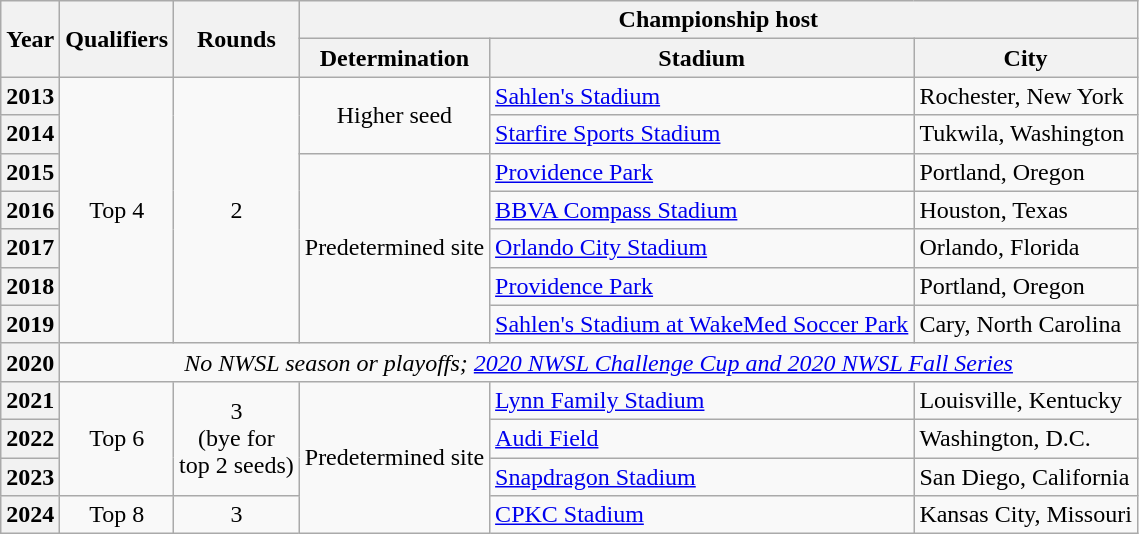<table class="wikitable">
<tr>
<th scope="col" rowspan="2">Year</th>
<th scope="col" rowspan="2">Qualifiers</th>
<th scope="col" rowspan="2">Rounds</th>
<th scope="col" colspan="3">Championship host</th>
</tr>
<tr>
<th scope="col">Determination</th>
<th scope="col">Stadium</th>
<th scope="col">City</th>
</tr>
<tr>
<th scope="row">2013</th>
<td rowspan="7" style="text-align:center;">Top 4</td>
<td rowspan="7" style="text-align:center;">2</td>
<td rowspan="2" style="text-align:center;">Higher seed</td>
<td><a href='#'>Sahlen's Stadium</a></td>
<td>Rochester, New York</td>
</tr>
<tr>
<th scope="row">2014</th>
<td><a href='#'>Starfire Sports Stadium</a></td>
<td>Tukwila, Washington</td>
</tr>
<tr>
<th scope="row">2015</th>
<td rowspan="5" style="text-align:center;">Predetermined site</td>
<td><a href='#'>Providence Park</a></td>
<td>Portland, Oregon</td>
</tr>
<tr>
<th scope="row">2016</th>
<td><a href='#'>BBVA Compass Stadium</a></td>
<td>Houston, Texas</td>
</tr>
<tr>
<th scope="row">2017</th>
<td><a href='#'>Orlando City Stadium</a></td>
<td>Orlando, Florida</td>
</tr>
<tr>
<th scope="row">2018</th>
<td><a href='#'>Providence Park</a></td>
<td>Portland, Oregon</td>
</tr>
<tr>
<th scope="row">2019</th>
<td><a href='#'>Sahlen's Stadium at WakeMed Soccer Park</a></td>
<td>Cary, North Carolina</td>
</tr>
<tr>
<th scope="row">2020</th>
<td colspan="5" style="text-align:center;"><em>No NWSL season or playoffs; <a href='#'>2020 NWSL Challenge Cup and 2020 NWSL Fall Series</a></em></td>
</tr>
<tr>
<th scope="row">2021</th>
<td rowspan="3" style="text-align:center;">Top 6</td>
<td rowspan="3" style="text-align:center;">3<br>(bye for<br>top 2 seeds)</td>
<td rowspan="4" style="text-align:center;">Predetermined site</td>
<td><a href='#'>Lynn Family Stadium</a></td>
<td>Louisville, Kentucky</td>
</tr>
<tr>
<th scope="row">2022</th>
<td><a href='#'>Audi Field</a></td>
<td>Washington, D.C.</td>
</tr>
<tr>
<th scope="row">2023</th>
<td><a href='#'>Snapdragon Stadium</a></td>
<td>San Diego, California</td>
</tr>
<tr>
<th scope="row">2024</th>
<td rowspan="1" style="text-align:center;">Top 8</td>
<td rowspan="1" style="text-align:center;">3</td>
<td><a href='#'>CPKC Stadium</a></td>
<td>Kansas City, Missouri</td>
</tr>
</table>
